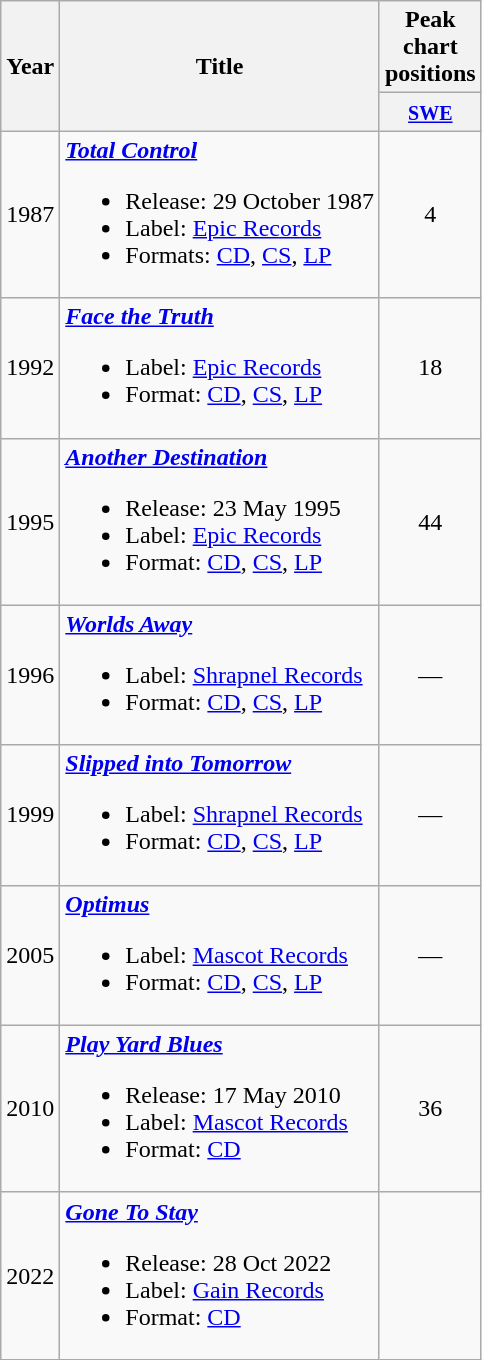<table class="wikitable">
<tr>
<th rowspan="2">Year</th>
<th rowspan="2">Title</th>
<th colspan="1">Peak chart positions</th>
</tr>
<tr>
<th width="30"><small><a href='#'>SWE</a></small><br></th>
</tr>
<tr>
<td rowspan="1" align="center">1987</td>
<td><strong><em><a href='#'>Total Control</a></em></strong><br><ul><li>Release:  29 October 1987</li><li>Label: <a href='#'>Epic Records</a></li><li>Formats: <a href='#'>CD</a>, <a href='#'>CS</a>, <a href='#'>LP</a></li></ul></td>
<td align="center">4</td>
</tr>
<tr>
<td rowspan="1" align="center">1992</td>
<td><strong><em><a href='#'>Face the Truth</a></em></strong><br><ul><li>Label: <a href='#'>Epic Records</a></li><li>Format: <a href='#'>CD</a>, <a href='#'>CS</a>, <a href='#'>LP</a></li></ul></td>
<td align="center">18</td>
</tr>
<tr>
<td rowspan="1" align="center">1995</td>
<td><strong><em><a href='#'>Another Destination</a></em></strong><br><ul><li>Release:  23 May 1995</li><li>Label: <a href='#'>Epic Records</a></li><li>Format: <a href='#'>CD</a>, <a href='#'>CS</a>, <a href='#'>LP</a></li></ul></td>
<td align="center">44</td>
</tr>
<tr>
<td rowspan="1" align="center">1996</td>
<td><strong><em><a href='#'>Worlds Away</a></em></strong><br><ul><li>Label: <a href='#'>Shrapnel Records</a></li><li>Format: <a href='#'>CD</a>, <a href='#'>CS</a>, <a href='#'>LP</a></li></ul></td>
<td align="center">—</td>
</tr>
<tr>
<td rowspan="1" align="center">1999</td>
<td><strong><em><a href='#'>Slipped into Tomorrow</a></em></strong><br><ul><li>Label: <a href='#'>Shrapnel Records</a></li><li>Format: <a href='#'>CD</a>, <a href='#'>CS</a>, <a href='#'>LP</a></li></ul></td>
<td align="center">—</td>
</tr>
<tr>
<td rowspan="1" align="center">2005</td>
<td><strong><em><a href='#'>Optimus</a></em></strong><br><ul><li>Label: <a href='#'>Mascot Records</a></li><li>Format: <a href='#'>CD</a>, <a href='#'>CS</a>, <a href='#'>LP</a></li></ul></td>
<td align="center">—</td>
</tr>
<tr>
<td rowspan="1" align="center">2010</td>
<td><strong><em><a href='#'>Play Yard Blues</a></em></strong><br><ul><li>Release: 17 May 2010</li><li>Label: <a href='#'>Mascot Records</a></li><li>Format: <a href='#'>CD</a></li></ul></td>
<td align="center">36</td>
</tr>
<tr>
<td rowspan="1" align="center">2022</td>
<td><strong><em><a href='#'>Gone To Stay</a></em></strong><br><ul><li>Release: 28 Oct 2022</li><li>Label: <a href='#'>Gain Records</a></li><li>Format: <a href='#'>CD</a></li></ul></td>
<td align="center"></td>
</tr>
</table>
